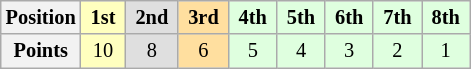<table class="wikitable" style="font-size:85%; text-align:center">
<tr>
<th>Position</th>
<td style="background:#ffffbf;"> <strong>1st</strong> </td>
<td style="background:#dfdfdf;"> <strong>2nd</strong> </td>
<td style="background:#ffdf9f;"> <strong>3rd</strong> </td>
<td style="background:#dfffdf;"> <strong>4th</strong> </td>
<td style="background:#dfffdf;"> <strong>5th</strong> </td>
<td style="background:#dfffdf;"> <strong>6th</strong> </td>
<td style="background:#dfffdf;"> <strong>7th</strong> </td>
<td style="background:#dfffdf;"> <strong>8th</strong> </td>
</tr>
<tr>
<th>Points</th>
<td style="background:#ffffbf;">10</td>
<td style="background:#dfdfdf;">8</td>
<td style="background:#ffdf9f;">6</td>
<td style="background:#dfffdf;">5</td>
<td style="background:#dfffdf;">4</td>
<td style="background:#dfffdf;">3</td>
<td style="background:#dfffdf;">2</td>
<td style="background:#dfffdf;">1</td>
</tr>
</table>
